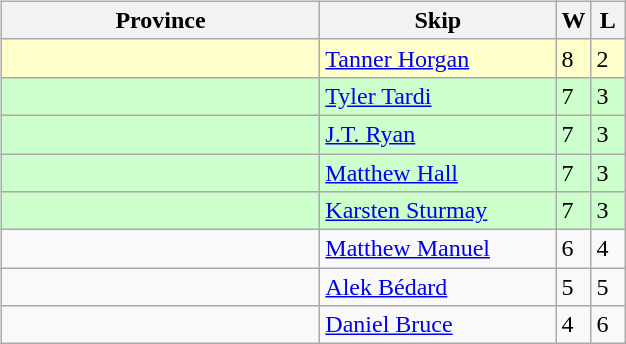<table>
<tr>
<td style="width:10%; vertical-align:top;"><br><table class="wikitable">
<tr>
<th width=205>Province</th>
<th width=150>Skip</th>
<th width=15>W</th>
<th width=15>L</th>
</tr>
<tr bgcolor=#ffffcc>
<td></td>
<td><a href='#'>Tanner Horgan</a></td>
<td>8</td>
<td>2</td>
</tr>
<tr bgcolor=#ccffcc>
<td></td>
<td><a href='#'>Tyler Tardi</a></td>
<td>7</td>
<td>3</td>
</tr>
<tr bgcolor=#ccffcc>
<td></td>
<td><a href='#'>J.T. Ryan</a></td>
<td>7</td>
<td>3</td>
</tr>
<tr bgcolor=#ccffcc>
<td></td>
<td><a href='#'>Matthew Hall</a></td>
<td>7</td>
<td>3</td>
</tr>
<tr bgcolor=#ccffcc>
<td></td>
<td><a href='#'>Karsten Sturmay</a></td>
<td>7</td>
<td>3</td>
</tr>
<tr>
<td></td>
<td><a href='#'>Matthew Manuel</a></td>
<td>6</td>
<td>4</td>
</tr>
<tr>
<td></td>
<td><a href='#'>Alek Bédard</a></td>
<td>5</td>
<td>5</td>
</tr>
<tr>
<td></td>
<td><a href='#'>Daniel Bruce</a></td>
<td>4</td>
<td>6</td>
</tr>
</table>
</td>
</tr>
<tr>
</tr>
</table>
